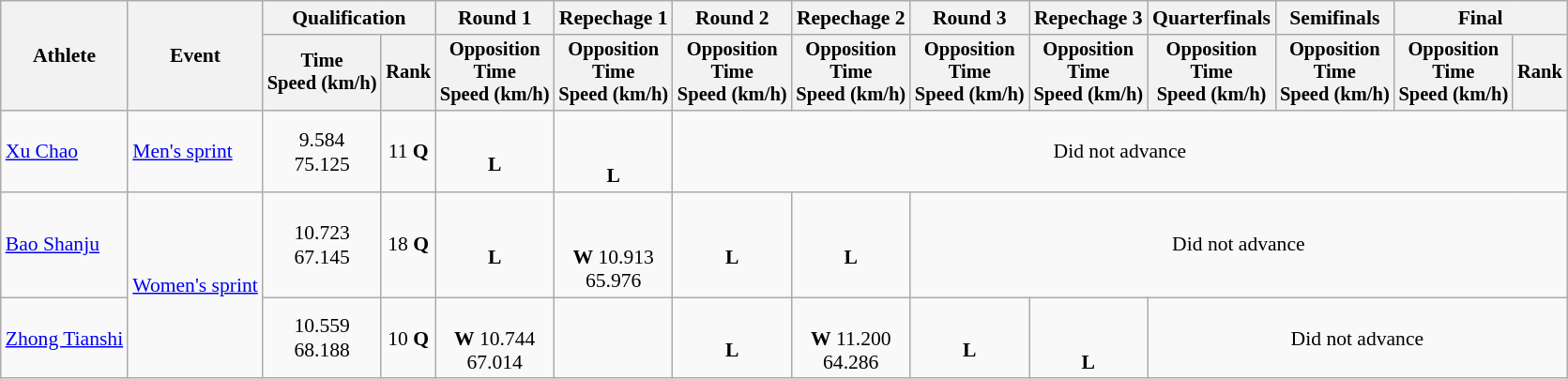<table class="wikitable" style="font-size:90%">
<tr>
<th rowspan=2>Athlete</th>
<th rowspan=2>Event</th>
<th colspan=2>Qualification</th>
<th>Round 1</th>
<th>Repechage 1</th>
<th>Round 2</th>
<th>Repechage 2</th>
<th>Round 3</th>
<th>Repechage 3</th>
<th>Quarterfinals</th>
<th>Semifinals</th>
<th colspan=2>Final</th>
</tr>
<tr style="font-size:95%">
<th>Time<br>Speed (km/h)</th>
<th>Rank</th>
<th>Opposition<br>Time<br>Speed (km/h)</th>
<th>Opposition<br>Time<br>Speed (km/h)</th>
<th>Opposition<br>Time<br>Speed (km/h)</th>
<th>Opposition<br>Time<br>Speed (km/h)</th>
<th>Opposition<br>Time<br>Speed (km/h)</th>
<th>Opposition<br>Time<br>Speed (km/h)</th>
<th>Opposition<br>Time<br>Speed (km/h)</th>
<th>Opposition<br>Time<br>Speed (km/h)</th>
<th>Opposition<br>Time<br>Speed (km/h)</th>
<th>Rank</th>
</tr>
<tr align=center>
<td align=left><a href='#'>Xu Chao</a></td>
<td align=left><a href='#'>Men's sprint</a></td>
<td>9.584<br>75.125</td>
<td>11 <strong>Q</strong></td>
<td><br><strong>L</strong></td>
<td><br><br><strong>L</strong></td>
<td colspan=8>Did not advance</td>
</tr>
<tr align=center>
<td align=left><a href='#'>Bao Shanju</a></td>
<td align=left rowspan=2><a href='#'>Women's sprint</a></td>
<td>10.723	<br>67.145</td>
<td>18 <strong>Q</strong></td>
<td><br><strong>L</strong></td>
<td><br><br><strong>W</strong> 10.913<br>65.976</td>
<td><br><strong>L</strong></td>
<td><br><strong>L</strong></td>
<td colspan=6>Did not advance</td>
</tr>
<tr align=center>
<td align=left><a href='#'>Zhong Tianshi</a></td>
<td>10.559	<br>68.188</td>
<td>10 <strong>Q</strong></td>
<td><br><strong>W</strong> 10.744<br>67.014</td>
<td></td>
<td><br><strong>L</strong></td>
<td><br><strong>W</strong> 11.200<br>64.286</td>
<td><br><strong>L</strong></td>
<td><br><br><strong>L</strong></td>
<td colspan=4>Did not advance</td>
</tr>
</table>
